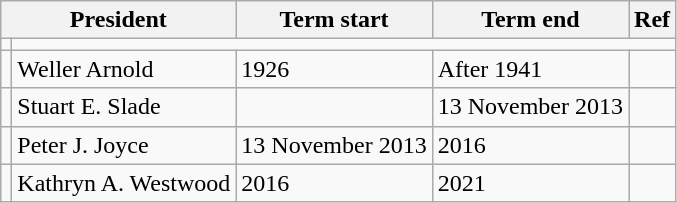<table class=wikitable>
<tr>
<th colspan=2>President</th>
<th>Term start</th>
<th>Term end</th>
<th>Ref</th>
</tr>
<tr>
<td></td>
</tr>
<tr>
<td></td>
<td>Weller Arnold</td>
<td>1926</td>
<td>After 1941</td>
<td></td>
</tr>
<tr>
<td></td>
<td>Stuart E. Slade</td>
<td></td>
<td>13 November 2013</td>
<td></td>
</tr>
<tr>
<td></td>
<td>Peter J. Joyce</td>
<td>13 November 2013</td>
<td>2016</td>
<td></td>
</tr>
<tr>
<td></td>
<td>Kathryn A. Westwood</td>
<td>2016</td>
<td>2021</td>
<td></td>
</tr>
</table>
